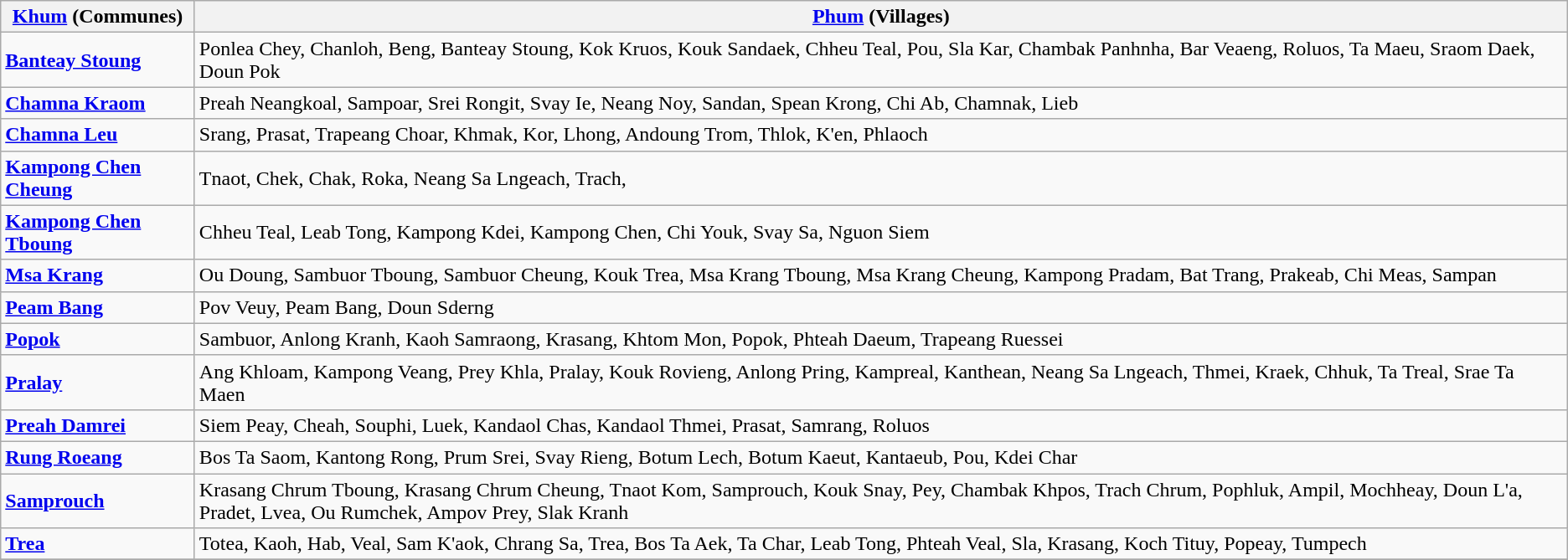<table class="wikitable">
<tr>
<th><a href='#'>Khum</a> (Communes)</th>
<th><a href='#'>Phum</a> (Villages)</th>
</tr>
<tr>
<td><strong><a href='#'>Banteay Stoung</a></strong></td>
<td>Ponlea Chey, Chanloh, Beng, Banteay Stoung, Kok Kruos, Kouk Sandaek, Chheu Teal, Pou, Sla Kar, Chambak Panhnha, Bar Veaeng, Roluos, Ta Maeu, Sraom Daek, Doun Pok</td>
</tr>
<tr>
<td><strong><a href='#'>Chamna Kraom</a></strong></td>
<td>Preah Neangkoal, Sampoar, Srei Rongit, Svay Ie, Neang Noy, Sandan, Spean Krong, Chi Ab, Chamnak, Lieb</td>
</tr>
<tr>
<td><strong><a href='#'>Chamna Leu</a></strong></td>
<td>Srang, Prasat, Trapeang Choar, Khmak, Kor, Lhong, Andoung Trom, Thlok, K'en, Phlaoch</td>
</tr>
<tr>
<td><strong><a href='#'>Kampong Chen Cheung</a></strong></td>
<td>Tnaot, Chek, Chak, Roka, Neang Sa Lngeach, Trach,</td>
</tr>
<tr>
<td><strong><a href='#'>Kampong Chen Tboung</a></strong></td>
<td>Chheu Teal, Leab Tong, Kampong Kdei, Kampong Chen, Chi Youk, Svay Sa, Nguon Siem</td>
</tr>
<tr>
<td><strong><a href='#'>Msa Krang</a></strong></td>
<td>Ou Doung, Sambuor Tboung, Sambuor Cheung, Kouk Trea, Msa Krang Tboung, Msa Krang Cheung, Kampong Pradam, Bat Trang, Prakeab, Chi Meas, Sampan</td>
</tr>
<tr>
<td><strong><a href='#'>Peam Bang</a></strong></td>
<td>Pov Veuy, Peam Bang, Doun Sderng</td>
</tr>
<tr>
<td><strong><a href='#'>Popok</a></strong></td>
<td>Sambuor, Anlong Kranh, Kaoh Samraong, Krasang, Khtom Mon, Popok, Phteah Daeum, Trapeang Ruessei</td>
</tr>
<tr>
<td><strong><a href='#'>Pralay</a></strong></td>
<td>Ang Khloam, Kampong Veang, Prey Khla, Pralay, Kouk Rovieng, Anlong Pring, Kampreal, Kanthean, Neang Sa Lngeach, Thmei, Kraek, Chhuk, Ta Treal, Srae Ta Maen</td>
</tr>
<tr>
<td><strong><a href='#'>Preah Damrei</a></strong></td>
<td>Siem Peay, Cheah, Souphi, Luek, Kandaol Chas, Kandaol Thmei, Prasat, Samrang, Roluos</td>
</tr>
<tr>
<td><strong><a href='#'>Rung Roeang</a></strong></td>
<td>Bos Ta Saom, Kantong Rong, Prum Srei, Svay Rieng, Botum Lech, Botum Kaeut, Kantaeub, Pou, Kdei Char</td>
</tr>
<tr>
<td><strong><a href='#'>Samprouch</a></strong></td>
<td>Krasang Chrum Tboung, Krasang Chrum Cheung, Tnaot Kom, Samprouch, Kouk Snay, Pey, Chambak Khpos, Trach Chrum, Pophluk, Ampil, Mochheay, Doun L'a, Pradet, Lvea, Ou Rumchek, Ampov Prey, Slak Kranh</td>
</tr>
<tr>
<td><strong><a href='#'>Trea</a></strong></td>
<td>Totea, Kaoh, Hab, Veal, Sam K'aok, Chrang Sa, Trea, Bos Ta Aek, Ta Char, Leab Tong, Phteah Veal, Sla, Krasang, Koch Tituy, Popeay, Tumpech</td>
</tr>
<tr>
</tr>
</table>
